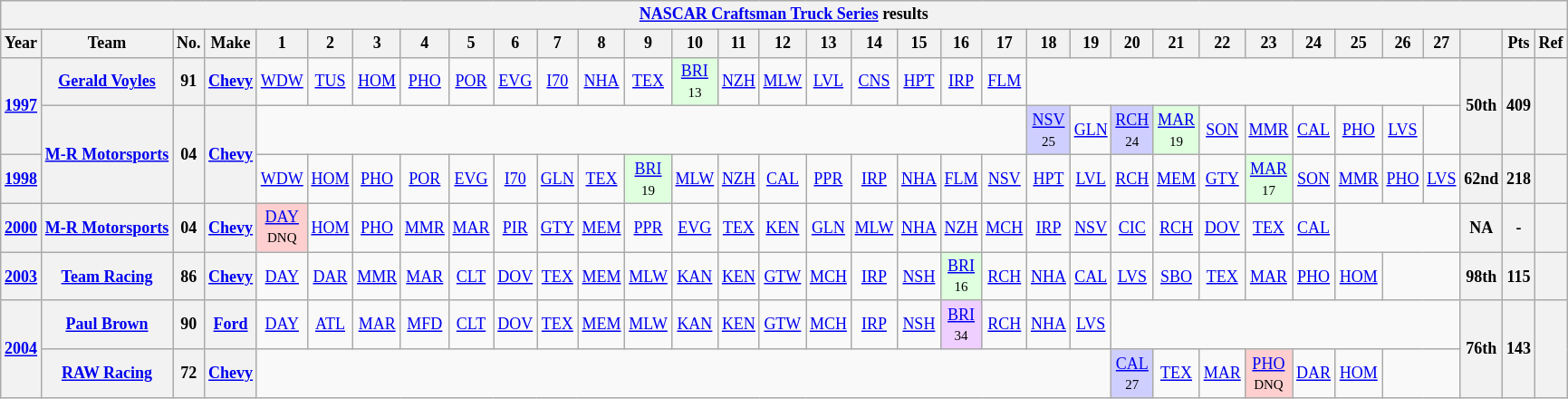<table class="wikitable" style="text-align:center; font-size:75%">
<tr>
<th colspan=45><a href='#'>NASCAR Craftsman Truck Series</a> results</th>
</tr>
<tr>
<th>Year</th>
<th>Team</th>
<th>No.</th>
<th>Make</th>
<th>1</th>
<th>2</th>
<th>3</th>
<th>4</th>
<th>5</th>
<th>6</th>
<th>7</th>
<th>8</th>
<th>9</th>
<th>10</th>
<th>11</th>
<th>12</th>
<th>13</th>
<th>14</th>
<th>15</th>
<th>16</th>
<th>17</th>
<th>18</th>
<th>19</th>
<th>20</th>
<th>21</th>
<th>22</th>
<th>23</th>
<th>24</th>
<th>25</th>
<th>26</th>
<th>27</th>
<th></th>
<th>Pts</th>
<th>Ref</th>
</tr>
<tr>
<th rowspan=2><a href='#'>1997</a></th>
<th><a href='#'>Gerald Voyles</a></th>
<th>91</th>
<th><a href='#'>Chevy</a></th>
<td><a href='#'>WDW</a></td>
<td><a href='#'>TUS</a></td>
<td><a href='#'>HOM</a></td>
<td><a href='#'>PHO</a></td>
<td><a href='#'>POR</a></td>
<td><a href='#'>EVG</a></td>
<td><a href='#'>I70</a></td>
<td><a href='#'>NHA</a></td>
<td><a href='#'>TEX</a></td>
<td style="background:#DFFFDF;"><a href='#'>BRI</a><br><small>13</small></td>
<td><a href='#'>NZH</a></td>
<td><a href='#'>MLW</a></td>
<td><a href='#'>LVL</a></td>
<td><a href='#'>CNS</a></td>
<td><a href='#'>HPT</a></td>
<td><a href='#'>IRP</a></td>
<td><a href='#'>FLM</a></td>
<td colspan=10></td>
<th rowspan=2>50th</th>
<th rowspan=2>409</th>
<th rowspan=2></th>
</tr>
<tr>
<th rowspan=2><a href='#'>M-R Motorsports</a></th>
<th rowspan=2>04</th>
<th rowspan=2><a href='#'>Chevy</a></th>
<td colspan=17></td>
<td style="background:#CFCFFF;"><a href='#'>NSV</a><br><small>25</small></td>
<td><a href='#'>GLN</a></td>
<td style="background:#CFCFFF;"><a href='#'>RCH</a><br><small>24</small></td>
<td style="background:#DFFFDF;"><a href='#'>MAR</a><br><small>19</small></td>
<td><a href='#'>SON</a></td>
<td><a href='#'>MMR</a></td>
<td><a href='#'>CAL</a></td>
<td><a href='#'>PHO</a></td>
<td><a href='#'>LVS</a></td>
<td></td>
</tr>
<tr>
<th><a href='#'>1998</a></th>
<td><a href='#'>WDW</a></td>
<td><a href='#'>HOM</a></td>
<td><a href='#'>PHO</a></td>
<td><a href='#'>POR</a></td>
<td><a href='#'>EVG</a></td>
<td><a href='#'>I70</a></td>
<td><a href='#'>GLN</a></td>
<td><a href='#'>TEX</a></td>
<td style="background:#DFFFDF;"><a href='#'>BRI</a><br><small>19</small></td>
<td><a href='#'>MLW</a></td>
<td><a href='#'>NZH</a></td>
<td><a href='#'>CAL</a></td>
<td><a href='#'>PPR</a></td>
<td><a href='#'>IRP</a></td>
<td><a href='#'>NHA</a></td>
<td><a href='#'>FLM</a></td>
<td><a href='#'>NSV</a></td>
<td><a href='#'>HPT</a></td>
<td><a href='#'>LVL</a></td>
<td><a href='#'>RCH</a></td>
<td><a href='#'>MEM</a></td>
<td><a href='#'>GTY</a></td>
<td style="background:#DFFFDF;"><a href='#'>MAR</a><br><small>17</small></td>
<td><a href='#'>SON</a></td>
<td><a href='#'>MMR</a></td>
<td><a href='#'>PHO</a></td>
<td><a href='#'>LVS</a></td>
<th>62nd</th>
<th>218</th>
<th></th>
</tr>
<tr>
<th><a href='#'>2000</a></th>
<th><a href='#'>M-R Motorsports</a></th>
<th>04</th>
<th><a href='#'>Chevy</a></th>
<td style="background:#FFCFCF;"><a href='#'>DAY</a><br><small>DNQ</small></td>
<td><a href='#'>HOM</a></td>
<td><a href='#'>PHO</a></td>
<td><a href='#'>MMR</a></td>
<td><a href='#'>MAR</a></td>
<td><a href='#'>PIR</a></td>
<td><a href='#'>GTY</a></td>
<td><a href='#'>MEM</a></td>
<td><a href='#'>PPR</a></td>
<td><a href='#'>EVG</a></td>
<td><a href='#'>TEX</a></td>
<td><a href='#'>KEN</a></td>
<td><a href='#'>GLN</a></td>
<td><a href='#'>MLW</a></td>
<td><a href='#'>NHA</a></td>
<td><a href='#'>NZH</a></td>
<td><a href='#'>MCH</a></td>
<td><a href='#'>IRP</a></td>
<td><a href='#'>NSV</a></td>
<td><a href='#'>CIC</a></td>
<td><a href='#'>RCH</a></td>
<td><a href='#'>DOV</a></td>
<td><a href='#'>TEX</a></td>
<td><a href='#'>CAL</a></td>
<td colspan=3></td>
<th>NA</th>
<th>-</th>
<th></th>
</tr>
<tr>
<th><a href='#'>2003</a></th>
<th><a href='#'>Team Racing</a></th>
<th>86</th>
<th><a href='#'>Chevy</a></th>
<td><a href='#'>DAY</a></td>
<td><a href='#'>DAR</a></td>
<td><a href='#'>MMR</a></td>
<td><a href='#'>MAR</a></td>
<td><a href='#'>CLT</a></td>
<td><a href='#'>DOV</a></td>
<td><a href='#'>TEX</a></td>
<td><a href='#'>MEM</a></td>
<td><a href='#'>MLW</a></td>
<td><a href='#'>KAN</a></td>
<td><a href='#'>KEN</a></td>
<td><a href='#'>GTW</a></td>
<td><a href='#'>MCH</a></td>
<td><a href='#'>IRP</a></td>
<td><a href='#'>NSH</a></td>
<td style="background:#DFFFDF;"><a href='#'>BRI</a><br><small>16</small></td>
<td><a href='#'>RCH</a></td>
<td><a href='#'>NHA</a></td>
<td><a href='#'>CAL</a></td>
<td><a href='#'>LVS</a></td>
<td><a href='#'>SBO</a></td>
<td><a href='#'>TEX</a></td>
<td><a href='#'>MAR</a></td>
<td><a href='#'>PHO</a></td>
<td><a href='#'>HOM</a></td>
<td colspan=2></td>
<th>98th</th>
<th>115</th>
<th></th>
</tr>
<tr>
<th rowspan=2><a href='#'>2004</a></th>
<th><a href='#'>Paul Brown</a></th>
<th>90</th>
<th><a href='#'>Ford</a></th>
<td><a href='#'>DAY</a></td>
<td><a href='#'>ATL</a></td>
<td><a href='#'>MAR</a></td>
<td><a href='#'>MFD</a></td>
<td><a href='#'>CLT</a></td>
<td><a href='#'>DOV</a></td>
<td><a href='#'>TEX</a></td>
<td><a href='#'>MEM</a></td>
<td><a href='#'>MLW</a></td>
<td><a href='#'>KAN</a></td>
<td><a href='#'>KEN</a></td>
<td><a href='#'>GTW</a></td>
<td><a href='#'>MCH</a></td>
<td><a href='#'>IRP</a></td>
<td><a href='#'>NSH</a></td>
<td style="background:#EFCFFF;"><a href='#'>BRI</a><br><small>34</small></td>
<td><a href='#'>RCH</a></td>
<td><a href='#'>NHA</a></td>
<td><a href='#'>LVS</a></td>
<td colspan=8></td>
<th rowspan=2>76th</th>
<th rowspan=2>143</th>
<th rowspan=2></th>
</tr>
<tr>
<th><a href='#'>RAW Racing</a></th>
<th>72</th>
<th><a href='#'>Chevy</a></th>
<td colspan=19></td>
<td style="background:#CFCFFF;"><a href='#'>CAL</a><br><small>27</small></td>
<td><a href='#'>TEX</a></td>
<td><a href='#'>MAR</a></td>
<td style="background:#FFCFCF;"><a href='#'>PHO</a><br><small>DNQ</small></td>
<td><a href='#'>DAR</a></td>
<td><a href='#'>HOM</a></td>
<td colspan=2></td>
</tr>
</table>
